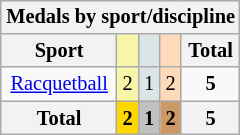<table class="wikitable" style=font-size:85%;float:right;text-align:center>
<tr>
<th colspan=5>Medals by sport/discipline</th>
</tr>
<tr>
<th>Sport</th>
<td bgcolor=F7F6A8></td>
<td bgcolor=DCE5E5></td>
<td bgcolor=FFDAB9></td>
<th>Total</th>
</tr>
<tr>
<td><a href='#'>Racquetball</a></td>
<td bgcolor=F7F6A8>2</td>
<td bgcolor=DCE5E5>1</td>
<td bgcolor=FFDAB9>2</td>
<td><strong>5</strong></td>
</tr>
<tr>
<th>Total</th>
<th style=background:gold>2</th>
<th style=background:silver>1</th>
<th style=background:#c96>2</th>
<th>5</th>
</tr>
</table>
